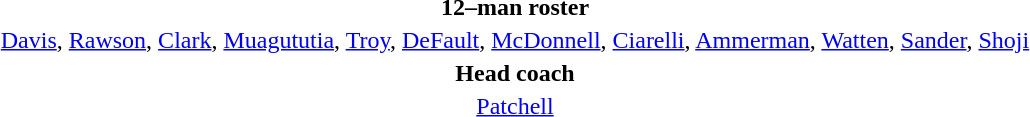<table style="text-align: center; margin-top: 2em; margin-left: auto; margin-right: auto">
<tr>
<td><strong>12–man roster</strong></td>
</tr>
<tr>
<td><a href='#'>Davis</a>, <a href='#'>Rawson</a>, <a href='#'>Clark</a>, <a href='#'>Muagututia</a>, <a href='#'>Troy</a>, <a href='#'>DeFault</a>, <a href='#'>McDonnell</a>, <a href='#'>Ciarelli</a>, <a href='#'>Ammerman</a>, <a href='#'>Watten</a>, <a href='#'>Sander</a>, <a href='#'>Shoji</a></td>
</tr>
<tr>
<td><strong>Head coach</strong></td>
</tr>
<tr>
<td><a href='#'>Patchell</a></td>
</tr>
</table>
